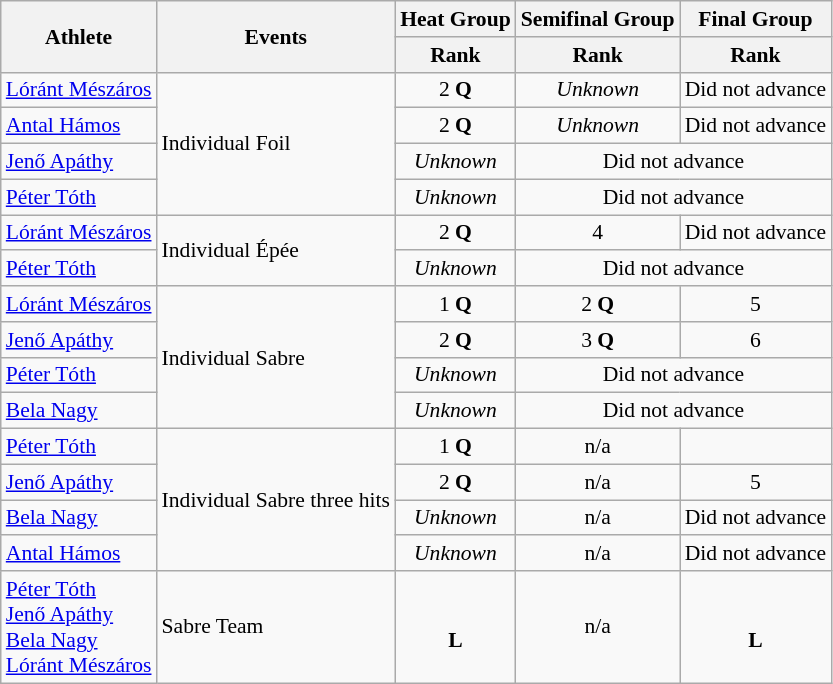<table class=wikitable style="font-size:90%">
<tr>
<th rowspan="2">Athlete</th>
<th rowspan="2">Events</th>
<th>Heat Group</th>
<th>Semifinal Group</th>
<th>Final Group</th>
</tr>
<tr>
<th>Rank</th>
<th>Rank</th>
<th>Rank</th>
</tr>
<tr>
<td><a href='#'>Lóránt Mészáros</a></td>
<td rowspan=4>Individual Foil</td>
<td align="center">2 <strong>Q</strong></td>
<td align="center"><em>Unknown</em></td>
<td align="center">Did not advance</td>
</tr>
<tr>
<td><a href='#'>Antal Hámos</a></td>
<td align="center">2 <strong>Q</strong></td>
<td align="center"><em>Unknown</em></td>
<td align="center">Did not advance</td>
</tr>
<tr>
<td><a href='#'>Jenő Apáthy</a></td>
<td align="center"><em>Unknown</em></td>
<td align="center" colspan=2>Did not advance</td>
</tr>
<tr>
<td><a href='#'>Péter Tóth</a></td>
<td align="center"><em>Unknown</em></td>
<td align="center" colspan=2>Did not advance</td>
</tr>
<tr>
<td><a href='#'>Lóránt Mészáros</a></td>
<td rowspan=2>Individual Épée</td>
<td align="center">2 <strong>Q</strong></td>
<td align="center">4</td>
<td align="center">Did not advance</td>
</tr>
<tr>
<td><a href='#'>Péter Tóth</a></td>
<td align="center"><em>Unknown</em></td>
<td align="center" colspan=2>Did not advance</td>
</tr>
<tr>
<td><a href='#'>Lóránt Mészáros</a></td>
<td rowspan=4>Individual Sabre</td>
<td align="center">1 <strong>Q</strong></td>
<td align="center">2 <strong>Q</strong></td>
<td align="center">5</td>
</tr>
<tr>
<td><a href='#'>Jenő Apáthy</a></td>
<td align="center">2 <strong>Q</strong></td>
<td align="center">3 <strong>Q</strong></td>
<td align="center">6</td>
</tr>
<tr>
<td><a href='#'>Péter Tóth</a></td>
<td align="center"><em>Unknown</em></td>
<td align="center" colspan=2>Did not advance</td>
</tr>
<tr>
<td><a href='#'>Bela Nagy</a></td>
<td align="center"><em>Unknown</em></td>
<td align="center" colspan=2>Did not advance</td>
</tr>
<tr>
<td><a href='#'>Péter Tóth</a></td>
<td rowspan=4>Individual Sabre three hits</td>
<td align="center">1 <strong>Q</strong></td>
<td align="center">n/a</td>
<td align="center"></td>
</tr>
<tr>
<td><a href='#'>Jenő Apáthy</a></td>
<td align="center">2 <strong>Q</strong></td>
<td align="center">n/a</td>
<td align="center">5</td>
</tr>
<tr>
<td><a href='#'>Bela Nagy</a></td>
<td align="center"><em>Unknown</em></td>
<td align="center">n/a</td>
<td align="center">Did not advance</td>
</tr>
<tr>
<td><a href='#'>Antal Hámos</a></td>
<td align="center"><em>Unknown</em></td>
<td align="center">n/a</td>
<td align="center">Did not advance</td>
</tr>
<tr>
<td><a href='#'>Péter Tóth</a><br><a href='#'>Jenő Apáthy</a><br><a href='#'>Bela Nagy</a><br><a href='#'>Lóránt Mészáros</a></td>
<td>Sabre Team</td>
<td align="center"><br> <strong>L</strong></td>
<td align="center">n/a</td>
<td align="center"><br> <strong>L</strong></td>
</tr>
</table>
